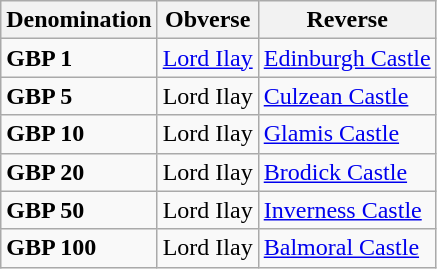<table class="wikitable">
<tr ">
<th>Denomination</th>
<th>Obverse</th>
<th>Reverse</th>
</tr>
<tr>
<td><strong>GBP 1</strong></td>
<td><a href='#'>Lord Ilay</a></td>
<td><a href='#'>Edinburgh Castle</a></td>
</tr>
<tr>
<td><strong>GBP 5</strong></td>
<td>Lord Ilay</td>
<td><a href='#'>Culzean Castle</a></td>
</tr>
<tr>
<td><strong>GBP 10</strong></td>
<td>Lord Ilay</td>
<td><a href='#'>Glamis Castle</a></td>
</tr>
<tr>
<td><strong>GBP 20</strong></td>
<td>Lord Ilay</td>
<td><a href='#'>Brodick Castle</a></td>
</tr>
<tr>
<td><strong>GBP 50</strong></td>
<td>Lord Ilay</td>
<td><a href='#'>Inverness Castle</a></td>
</tr>
<tr>
<td><strong>GBP 100</strong></td>
<td>Lord Ilay</td>
<td><a href='#'>Balmoral Castle</a></td>
</tr>
</table>
